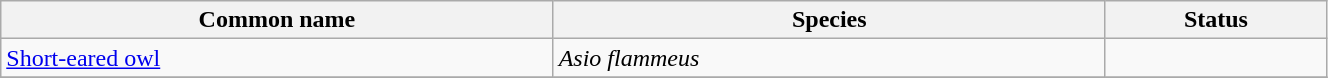<table width=70% class="wikitable">
<tr>
<th width=20%>Common name</th>
<th width=20%>Species</th>
<th width=8%>Status</th>
</tr>
<tr>
<td><a href='#'>Short-eared owl</a></td>
<td><em>Asio flammeus</em></td>
<td align=center></td>
</tr>
<tr>
</tr>
</table>
